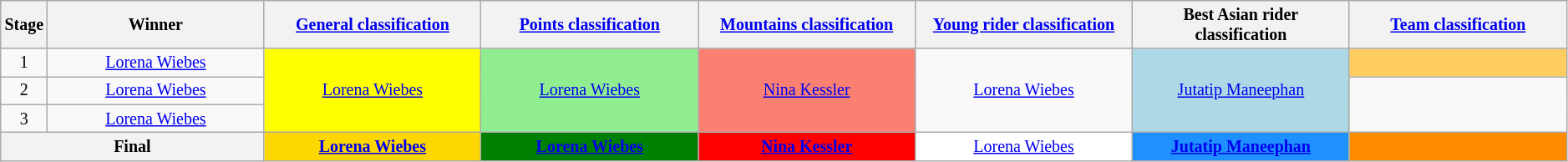<table class="wikitable" style="text-align: center; font-size:smaller;">
<tr style="background:#efefef;">
<th scope="col" style="width:2%;">Stage</th>
<th scope="col" style="width:14%;">Winner</th>
<th scope="col" style="width:14%;"><a href='#'>General classification</a><br></th>
<th scope="col" style="width:14%;"><a href='#'>Points classification</a><br></th>
<th scope="col" style="width:14%;"><a href='#'>Mountains classification</a><br></th>
<th scope="col" style="width:14%;"><a href='#'>Young rider classification</a><br></th>
<th scope="col" style="width:14%;">Best Asian rider classification<br></th>
<th scope="col" style="width:14%;"><a href='#'>Team classification</a></th>
</tr>
<tr>
<td scope="row">1</td>
<td><a href='#'>Lorena Wiebes</a></td>
<td style="background:yellow;" rowspan=3><a href='#'>Lorena Wiebes</a></td>
<td style="background:lightgreen" rowspan=3><a href='#'>Lorena Wiebes</a></td>
<td style="background:salmon" rowspan=3><a href='#'>Nina Kessler</a></td>
<td style="background:offwhite" rowspan=3><a href='#'>Lorena Wiebes</a></td>
<td style="background:lightblue" rowspan=3><a href='#'>Jutatip Maneephan</a></td>
<td style="background:#FFCD5F;"></td>
</tr>
<tr>
<td scope="row">2</td>
<td><a href='#'>Lorena Wiebes</a></td>
</tr>
<tr>
<td scope="row">3</td>
<td><a href='#'>Lorena Wiebes</a></td>
</tr>
<tr>
<th scope="row" colspan="2">Final</th>
<th style="background:gold;"><a href='#'>Lorena Wiebes</a></th>
<th style="background:green"><a href='#'>Lorena Wiebes</a></th>
<th style="background:red;"><a href='#'>Nina Kessler</a></th>
<td style="background:white"><a href='#'>Lorena Wiebes</a></td>
<th style="background:dodgerblue;"><a href='#'>Jutatip Maneephan</a></th>
<th style="background:#FF8C00;"></th>
</tr>
</table>
